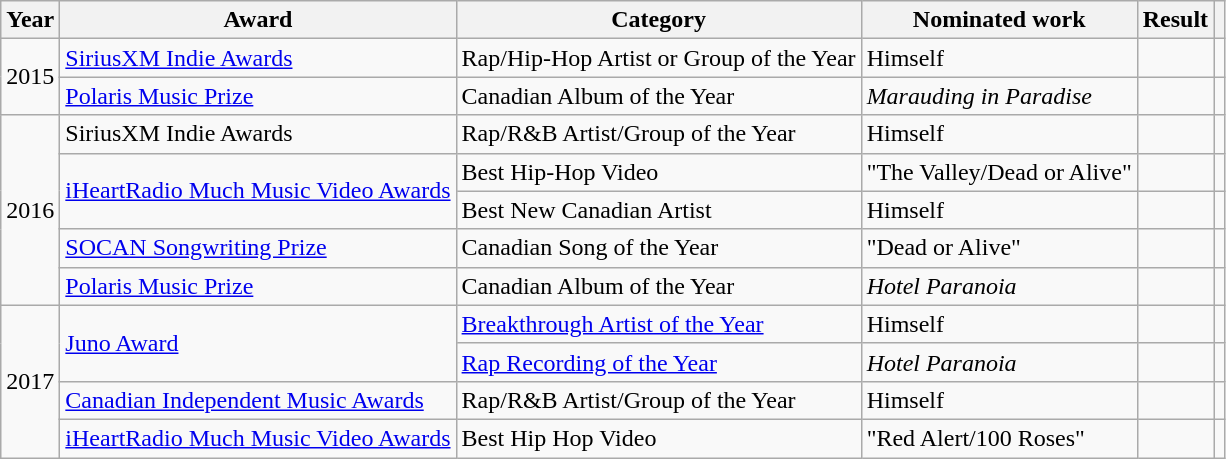<table class="wikitable sortable plainrowheaders">
<tr>
<th>Year</th>
<th>Award</th>
<th>Category</th>
<th>Nominated work</th>
<th>Result</th>
<th class="unsortable"></th>
</tr>
<tr>
<td rowspan="2">2015</td>
<td><a href='#'>SiriusXM Indie Awards</a></td>
<td>Rap/Hip-Hop Artist or Group of the Year</td>
<td>Himself</td>
<td></td>
<td style="text-align:center;"></td>
</tr>
<tr>
<td><a href='#'>Polaris Music Prize</a></td>
<td>Canadian Album of the Year</td>
<td><em>Marauding in Paradise</em></td>
<td></td>
<td style="text-align:center;"></td>
</tr>
<tr>
<td rowspan="5">2016</td>
<td>SiriusXM Indie Awards</td>
<td>Rap/R&B Artist/Group of the Year</td>
<td>Himself</td>
<td></td>
<td style="text-align:center;"></td>
</tr>
<tr>
<td rowspan="2"><a href='#'>iHeartRadio Much Music Video Awards</a></td>
<td>Best Hip-Hop Video</td>
<td>"The Valley/Dead or Alive"</td>
<td></td>
<td style="text-align:center;"></td>
</tr>
<tr>
<td>Best New Canadian Artist</td>
<td>Himself</td>
<td></td>
<td style="text-align:center;"></td>
</tr>
<tr>
<td><a href='#'>SOCAN Songwriting Prize</a></td>
<td>Canadian Song of the Year</td>
<td>"Dead or Alive"</td>
<td></td>
<td style="text-align:center;"></td>
</tr>
<tr>
<td><a href='#'>Polaris Music Prize</a></td>
<td>Canadian Album of the Year</td>
<td><em>Hotel Paranoia</em></td>
<td></td>
<td style="text-align:center;"></td>
</tr>
<tr>
<td rowspan="4">2017</td>
<td rowspan="2"><a href='#'>Juno Award</a></td>
<td><a href='#'>Breakthrough Artist of the Year</a></td>
<td>Himself</td>
<td></td>
<td style="text-align:center;"></td>
</tr>
<tr>
<td><a href='#'>Rap Recording of the Year</a></td>
<td><em>Hotel Paranoia</em></td>
<td></td>
<td style="text-align:center;"></td>
</tr>
<tr>
<td><a href='#'>Canadian Independent Music Awards</a></td>
<td>Rap/R&B Artist/Group of the Year</td>
<td>Himself</td>
<td></td>
<td style="text-align:center;"></td>
</tr>
<tr>
<td><a href='#'>iHeartRadio Much Music Video Awards</a></td>
<td>Best Hip Hop Video</td>
<td>"Red Alert/100 Roses"</td>
<td></td>
<td style="text-align:center;"></td>
</tr>
</table>
